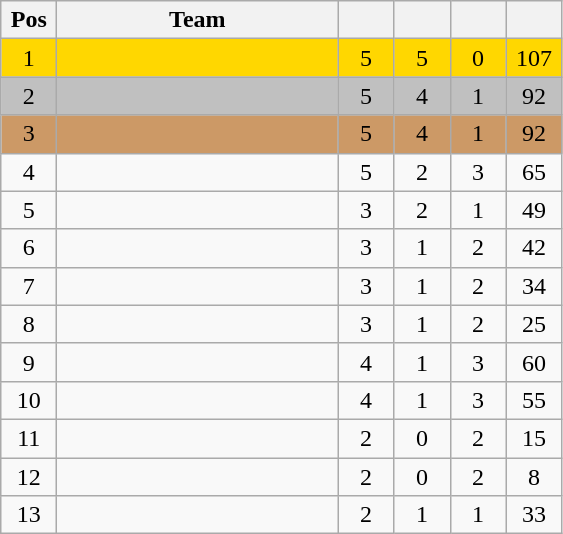<table class="wikitable" style="text-align:center">
<tr>
<th width=30>Pos</th>
<th width=180>Team</th>
<th width=30></th>
<th width=30></th>
<th width=30></th>
<th width=30></th>
</tr>
<tr bgcolor=gold>
<td>1</td>
<td align=left></td>
<td>5</td>
<td>5</td>
<td>0</td>
<td>107</td>
</tr>
<tr bgcolor=silver>
<td>2</td>
<td align=left></td>
<td>5</td>
<td>4</td>
<td>1</td>
<td>92</td>
</tr>
<tr bgcolor=cc9966>
<td>3</td>
<td align=left></td>
<td>5</td>
<td>4</td>
<td>1</td>
<td>92</td>
</tr>
<tr>
<td>4</td>
<td align=left></td>
<td>5</td>
<td>2</td>
<td>3</td>
<td>65</td>
</tr>
<tr>
<td>5</td>
<td align=left></td>
<td>3</td>
<td>2</td>
<td>1</td>
<td>49</td>
</tr>
<tr>
<td>6</td>
<td align=left></td>
<td>3</td>
<td>1</td>
<td>2</td>
<td>42</td>
</tr>
<tr>
<td>7</td>
<td align=left></td>
<td>3</td>
<td>1</td>
<td>2</td>
<td>34</td>
</tr>
<tr>
<td>8</td>
<td align=left></td>
<td>3</td>
<td>1</td>
<td>2</td>
<td>25</td>
</tr>
<tr>
<td>9</td>
<td align=left></td>
<td>4</td>
<td>1</td>
<td>3</td>
<td>60</td>
</tr>
<tr>
<td>10</td>
<td align=left></td>
<td>4</td>
<td>1</td>
<td>3</td>
<td>55</td>
</tr>
<tr>
<td>11</td>
<td align=left></td>
<td>2</td>
<td>0</td>
<td>2</td>
<td>15</td>
</tr>
<tr>
<td>12</td>
<td align=left></td>
<td>2</td>
<td>0</td>
<td>2</td>
<td>8</td>
</tr>
<tr>
<td>13</td>
<td align=left></td>
<td>2</td>
<td>1</td>
<td>1</td>
<td>33</td>
</tr>
</table>
